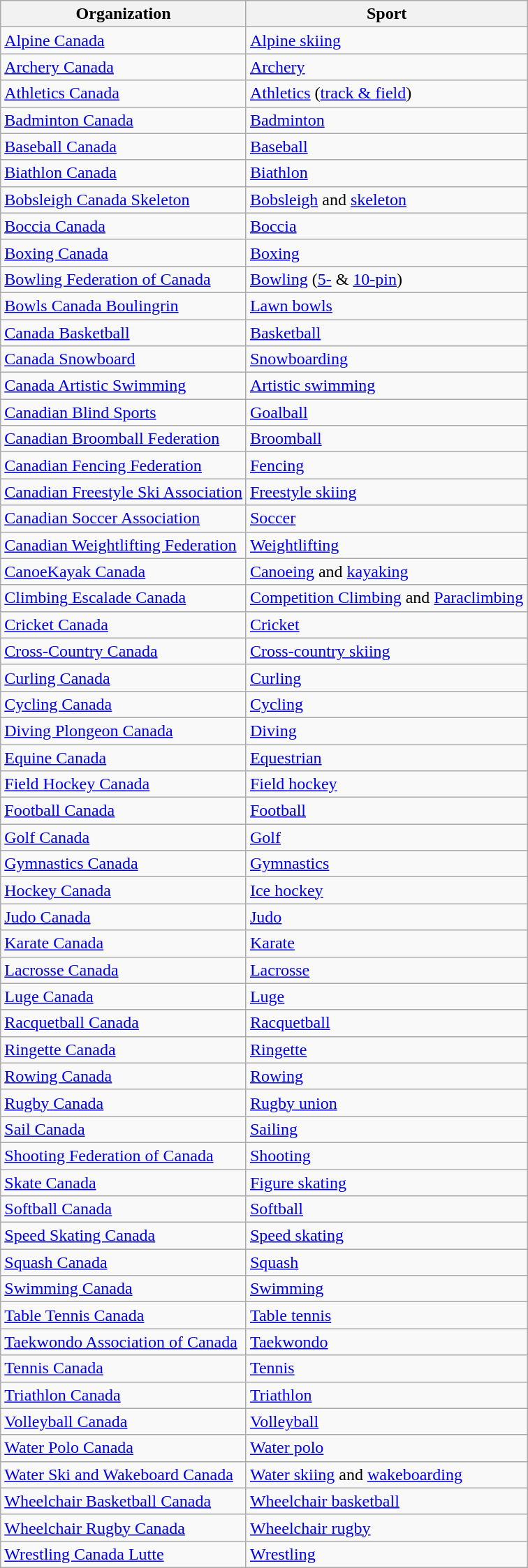<table class="wikitable sortable">
<tr>
<th>Organization</th>
<th>Sport</th>
</tr>
<tr>
<td><a href='#'>Alpine Canada</a></td>
<td><a href='#'>Alpine skiing</a></td>
</tr>
<tr>
<td><a href='#'>Archery Canada</a></td>
<td><a href='#'>Archery</a></td>
</tr>
<tr>
<td><a href='#'>Athletics Canada</a></td>
<td><a href='#'>Athletics</a> (<a href='#'>track & field</a>)</td>
</tr>
<tr>
<td><a href='#'>Badminton Canada</a></td>
<td><a href='#'>Badminton</a></td>
</tr>
<tr>
<td><a href='#'>Baseball Canada</a></td>
<td><a href='#'>Baseball</a></td>
</tr>
<tr>
<td><a href='#'>Biathlon Canada</a></td>
<td><a href='#'>Biathlon</a></td>
</tr>
<tr>
<td><a href='#'>Bobsleigh Canada Skeleton</a></td>
<td><a href='#'>Bobsleigh</a> and <a href='#'>skeleton</a></td>
</tr>
<tr>
<td><a href='#'>Boccia Canada</a></td>
<td><a href='#'>Boccia</a></td>
</tr>
<tr>
<td><a href='#'>Boxing Canada</a></td>
<td><a href='#'>Boxing</a></td>
</tr>
<tr>
<td><a href='#'>Bowling Federation of Canada</a></td>
<td><a href='#'>Bowling</a> (<a href='#'>5-</a> & <a href='#'>10-pin</a>)</td>
</tr>
<tr>
<td><a href='#'>Bowls Canada Boulingrin</a></td>
<td><a href='#'>Lawn bowls</a></td>
</tr>
<tr>
<td><a href='#'>Canada Basketball</a></td>
<td><a href='#'>Basketball</a></td>
</tr>
<tr>
<td><a href='#'>Canada Snowboard</a></td>
<td><a href='#'>Snowboarding</a></td>
</tr>
<tr>
<td><a href='#'>Canada Artistic Swimming</a></td>
<td><a href='#'>Artistic swimming</a></td>
</tr>
<tr>
<td><a href='#'>Canadian Blind Sports</a></td>
<td><a href='#'>Goalball</a></td>
</tr>
<tr>
<td><a href='#'>Canadian Broomball Federation</a></td>
<td><a href='#'>Broomball</a></td>
</tr>
<tr>
<td><a href='#'>Canadian Fencing Federation</a></td>
<td><a href='#'>Fencing</a></td>
</tr>
<tr>
<td><a href='#'>Canadian Freestyle Ski Association</a></td>
<td><a href='#'>Freestyle skiing</a></td>
</tr>
<tr>
<td><a href='#'>Canadian Soccer Association</a></td>
<td><a href='#'>Soccer</a></td>
</tr>
<tr>
<td><a href='#'>Canadian Weightlifting Federation</a></td>
<td><a href='#'>Weightlifting</a></td>
</tr>
<tr>
<td><a href='#'>CanoeKayak Canada</a></td>
<td><a href='#'>Canoeing</a> and <a href='#'>kayaking</a></td>
</tr>
<tr>
<td><a href='#'>Climbing Escalade Canada</a></td>
<td><a href='#'>Competition Climbing</a> and <a href='#'>Paraclimbing</a></td>
</tr>
<tr>
<td><a href='#'>Cricket Canada</a></td>
<td><a href='#'>Cricket</a></td>
</tr>
<tr>
<td><a href='#'>Cross-Country Canada</a></td>
<td><a href='#'>Cross-country skiing</a></td>
</tr>
<tr>
<td><a href='#'>Curling Canada</a></td>
<td><a href='#'>Curling</a></td>
</tr>
<tr>
<td><a href='#'>Cycling Canada</a></td>
<td><a href='#'>Cycling</a></td>
</tr>
<tr>
<td><a href='#'>Diving Plongeon Canada</a></td>
<td><a href='#'>Diving</a></td>
</tr>
<tr>
<td><a href='#'>Equine Canada</a></td>
<td><a href='#'>Equestrian</a></td>
</tr>
<tr>
<td><a href='#'>Field Hockey Canada</a></td>
<td><a href='#'>Field hockey</a></td>
</tr>
<tr>
<td><a href='#'>Football Canada</a></td>
<td><a href='#'>Football</a></td>
</tr>
<tr>
<td><a href='#'>Golf Canada</a></td>
<td><a href='#'>Golf</a></td>
</tr>
<tr>
<td><a href='#'>Gymnastics Canada</a></td>
<td><a href='#'>Gymnastics</a></td>
</tr>
<tr>
<td><a href='#'>Hockey Canada</a></td>
<td><a href='#'>Ice hockey</a></td>
</tr>
<tr>
<td><a href='#'>Judo Canada</a></td>
<td><a href='#'>Judo</a></td>
</tr>
<tr>
<td><a href='#'>Karate Canada</a></td>
<td><a href='#'>Karate</a></td>
</tr>
<tr>
<td><a href='#'>Lacrosse Canada</a></td>
<td><a href='#'>Lacrosse</a></td>
</tr>
<tr>
<td><a href='#'>Luge Canada</a></td>
<td><a href='#'>Luge</a></td>
</tr>
<tr>
<td><a href='#'>Racquetball Canada</a></td>
<td><a href='#'>Racquetball</a></td>
</tr>
<tr>
<td><a href='#'>Ringette Canada</a></td>
<td><a href='#'>Ringette</a></td>
</tr>
<tr>
<td><a href='#'>Rowing Canada</a></td>
<td><a href='#'>Rowing</a></td>
</tr>
<tr>
<td><a href='#'>Rugby Canada</a></td>
<td><a href='#'>Rugby union</a></td>
</tr>
<tr>
<td><a href='#'>Sail Canada</a></td>
<td><a href='#'>Sailing</a></td>
</tr>
<tr>
<td><a href='#'>Shooting Federation of Canada</a></td>
<td><a href='#'>Shooting</a></td>
</tr>
<tr>
<td><a href='#'>Skate Canada</a></td>
<td><a href='#'>Figure skating</a></td>
</tr>
<tr>
<td><a href='#'>Softball Canada</a></td>
<td><a href='#'>Softball</a></td>
</tr>
<tr>
<td><a href='#'>Speed Skating Canada</a></td>
<td><a href='#'>Speed skating</a></td>
</tr>
<tr>
<td><a href='#'>Squash Canada</a></td>
<td><a href='#'>Squash</a></td>
</tr>
<tr>
<td><a href='#'>Swimming Canada</a></td>
<td><a href='#'>Swimming</a></td>
</tr>
<tr>
<td><a href='#'>Table Tennis Canada</a></td>
<td><a href='#'>Table tennis</a></td>
</tr>
<tr>
<td><a href='#'>Taekwondo Association of Canada</a></td>
<td><a href='#'>Taekwondo</a></td>
</tr>
<tr>
<td><a href='#'>Tennis Canada</a></td>
<td><a href='#'>Tennis</a></td>
</tr>
<tr>
<td><a href='#'>Triathlon Canada</a></td>
<td><a href='#'>Triathlon</a></td>
</tr>
<tr>
<td><a href='#'>Volleyball Canada</a></td>
<td><a href='#'>Volleyball</a></td>
</tr>
<tr>
<td><a href='#'>Water Polo Canada</a></td>
<td><a href='#'>Water polo</a></td>
</tr>
<tr>
<td><a href='#'>Water Ski and Wakeboard Canada</a></td>
<td><a href='#'>Water skiing</a> and <a href='#'>wakeboarding</a></td>
</tr>
<tr>
<td><a href='#'>Wheelchair Basketball Canada</a></td>
<td><a href='#'>Wheelchair basketball</a></td>
</tr>
<tr>
<td><a href='#'>Wheelchair Rugby Canada</a></td>
<td><a href='#'>Wheelchair rugby</a></td>
</tr>
<tr>
<td><a href='#'>Wrestling Canada Lutte</a></td>
<td><a href='#'>Wrestling</a></td>
</tr>
</table>
